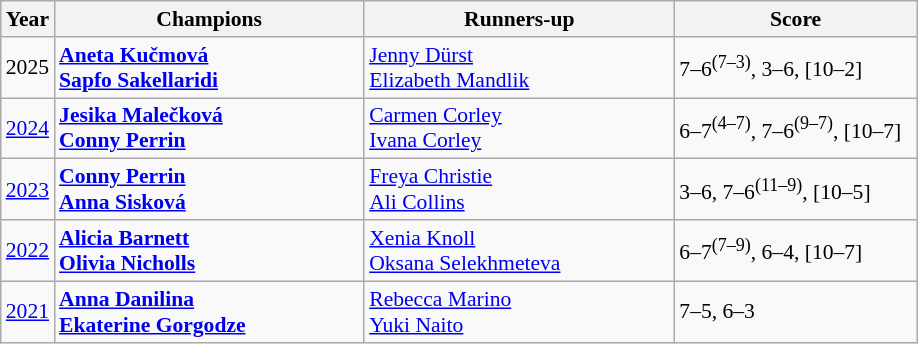<table class="wikitable" style="font-size:90%">
<tr>
<th>Year</th>
<th width="200">Champions</th>
<th width="200">Runners-up</th>
<th width="155">Score</th>
</tr>
<tr>
<td>2025</td>
<td> <strong><a href='#'>Aneta Kučmová</a></strong> <br>  <strong><a href='#'>Sapfo Sakellaridi</a></strong></td>
<td> <a href='#'>Jenny Dürst</a> <br>  <a href='#'>Elizabeth Mandlik</a></td>
<td>7–6<sup>(7–3)</sup>, 3–6, [10–2]</td>
</tr>
<tr>
<td><a href='#'>2024</a></td>
<td> <strong><a href='#'>Jesika Malečková</a></strong> <br>  <strong><a href='#'>Conny Perrin</a></strong></td>
<td> <a href='#'>Carmen Corley</a> <br>  <a href='#'>Ivana Corley</a></td>
<td>6–7<sup>(4–7)</sup>, 7–6<sup>(9–7)</sup>, [10–7]</td>
</tr>
<tr>
<td><a href='#'>2023</a></td>
<td> <strong><a href='#'>Conny Perrin</a></strong> <br>  <strong><a href='#'>Anna Sisková</a></strong></td>
<td> <a href='#'>Freya Christie</a> <br>  <a href='#'>Ali Collins</a></td>
<td>3–6, 7–6<sup>(11–9)</sup>, [10–5]</td>
</tr>
<tr>
<td><a href='#'>2022</a></td>
<td> <strong><a href='#'>Alicia Barnett</a></strong> <br>  <strong><a href='#'>Olivia Nicholls</a></strong></td>
<td> <a href='#'>Xenia Knoll</a> <br>  <a href='#'>Oksana Selekhmeteva</a></td>
<td>6–7<sup>(7–9)</sup>, 6–4, [10–7]</td>
</tr>
<tr>
<td><a href='#'>2021</a></td>
<td> <strong><a href='#'>Anna Danilina</a></strong> <br>  <strong><a href='#'>Ekaterine Gorgodze</a></strong></td>
<td> <a href='#'>Rebecca Marino</a> <br>  <a href='#'>Yuki Naito</a></td>
<td>7–5, 6–3</td>
</tr>
</table>
